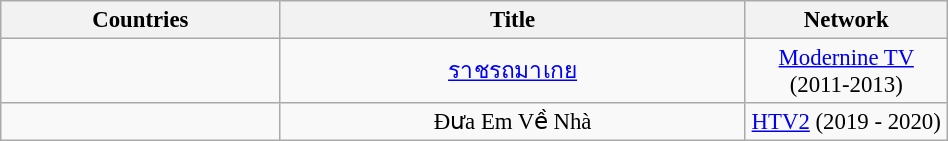<table class="wikitable" style="text-align:center; font-size:95%; line-height:18px; width:50%;">
<tr>
<th width="15%">Countries</th>
<th width="25%">Title</th>
<th width="10%">Network</th>
</tr>
<tr>
<td align="left"><strong></strong></td>
<td><a href='#'>ราชรถมาเกย</a></td>
<td><a href='#'>Modernine TV</a> (2011-2013)</td>
</tr>
<tr>
<td align="left"><strong></strong></td>
<td>Đưa Em Về Nhà</td>
<td><a href='#'>HTV2</a> (2019 - 2020)</td>
</tr>
</table>
